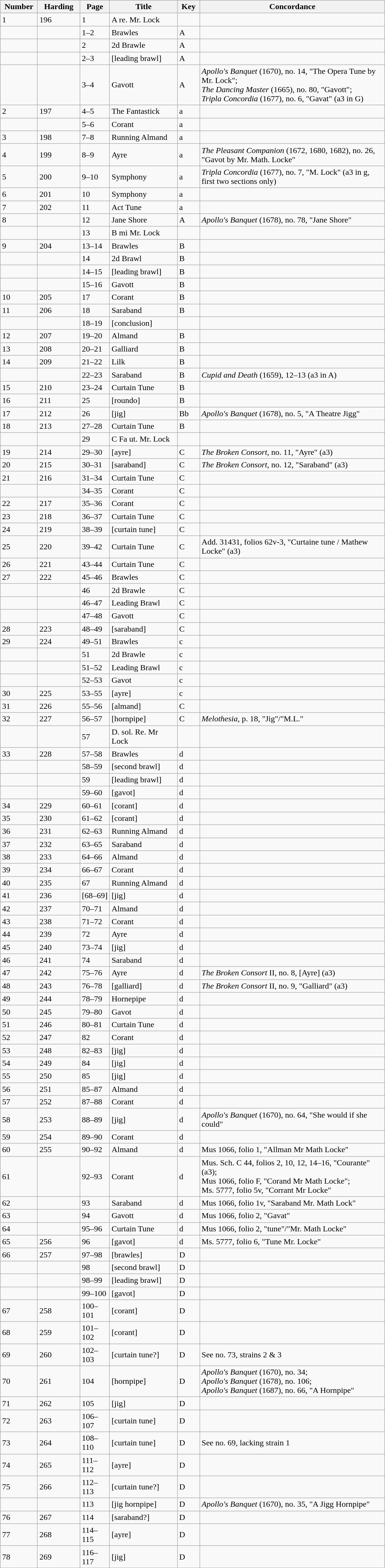<table class="wikitable" style="width:60%;">
<tr>
<th style="width:2%; text-align:center;">Number</th>
<th style="width:4%; text-align:center;">Harding</th>
<th style="width:4%; text-align:center;">Page</th>
<th style="width:10%; text-align:center;">Title</th>
<th style="width:2%; text-align:center;">Key</th>
<th style="width:30%; text-align:center;">Concordance</th>
</tr>
<tr>
<td>1</td>
<td>196</td>
<td>1</td>
<td>A re. Mr. Lock</td>
<td></td>
<td></td>
</tr>
<tr>
<td></td>
<td></td>
<td>1–2</td>
<td>Brawles</td>
<td>A</td>
<td></td>
</tr>
<tr>
<td></td>
<td></td>
<td>2</td>
<td>2d Brawle</td>
<td>A</td>
<td></td>
</tr>
<tr>
<td></td>
<td></td>
<td>2–3</td>
<td>[leading brawl]</td>
<td>A</td>
<td></td>
</tr>
<tr>
<td></td>
<td></td>
<td>3–4</td>
<td>Gavott</td>
<td>A</td>
<td><em>Apollo's Banquet</em> (1670), no. 14, "The Opera Tune by Mr. Lock";<br><em>The Dancing Master</em> (1665), no. 80, "Gavott"; <br><em>Tripla Concordia</em> (1677), no. 6, "Gavat" (a3 in G)</td>
</tr>
<tr>
<td>2</td>
<td>197</td>
<td>4–5</td>
<td>The Fantastick</td>
<td>a</td>
<td></td>
</tr>
<tr>
<td></td>
<td></td>
<td>5–6</td>
<td>Corant</td>
<td>a</td>
<td></td>
</tr>
<tr>
<td>3</td>
<td>198</td>
<td>7–8</td>
<td>Running Almand</td>
<td>a</td>
<td></td>
</tr>
<tr>
<td>4</td>
<td>199</td>
<td>8–9</td>
<td>Ayre</td>
<td>a</td>
<td><em>The Pleasant Companion</em> (1672, 1680, 1682), no. 26, "Gavot by Mr. Math. Locke"</td>
</tr>
<tr>
<td>5</td>
<td>200</td>
<td>9–10</td>
<td>Symphony</td>
<td>a</td>
<td><em>Tripla Concordia</em> (1677), no. 7, "M. Lock" (a3 in g, first two sections only)</td>
</tr>
<tr>
<td>6</td>
<td>201</td>
<td>10</td>
<td>Symphony</td>
<td>a</td>
<td></td>
</tr>
<tr>
<td>7</td>
<td>202</td>
<td>11</td>
<td>Act Tune</td>
<td>a</td>
<td></td>
</tr>
<tr>
<td>8</td>
<td></td>
<td>12</td>
<td>Jane Shore</td>
<td>A</td>
<td><em>Apollo's Banquet</em> (1678), no. 78, "Jane Shore"</td>
</tr>
<tr>
<td></td>
<td></td>
<td>13</td>
<td>B mi Mr. Lock</td>
<td></td>
<td></td>
</tr>
<tr>
<td>9</td>
<td>204</td>
<td>13–14</td>
<td>Brawles</td>
<td>B</td>
<td></td>
</tr>
<tr>
<td></td>
<td></td>
<td>14</td>
<td>2d Brawl</td>
<td>B</td>
<td></td>
</tr>
<tr>
<td></td>
<td></td>
<td>14–15</td>
<td>[leading brawl]</td>
<td>B</td>
<td></td>
</tr>
<tr>
<td></td>
<td></td>
<td>15–16</td>
<td>Gavott</td>
<td>B</td>
<td></td>
</tr>
<tr>
<td>10</td>
<td>205</td>
<td>17</td>
<td>Corant</td>
<td>B</td>
<td></td>
</tr>
<tr>
<td>11</td>
<td>206</td>
<td>18</td>
<td>Saraband</td>
<td>B</td>
<td></td>
</tr>
<tr>
<td></td>
<td></td>
<td>18–19</td>
<td>[conclusion]</td>
<td></td>
<td></td>
</tr>
<tr>
<td>12</td>
<td>207</td>
<td>19–20</td>
<td>Almand</td>
<td>B</td>
<td></td>
</tr>
<tr>
<td>13</td>
<td>208</td>
<td>20–21</td>
<td>Galliard</td>
<td>B</td>
<td></td>
</tr>
<tr>
<td>14</td>
<td>209</td>
<td>21–22</td>
<td>Lilk</td>
<td>B</td>
<td></td>
</tr>
<tr>
<td></td>
<td></td>
<td>22–23</td>
<td>Saraband</td>
<td>B</td>
<td><em>Cupid and Death</em> (1659), 12–13 (a3 in A)</td>
</tr>
<tr>
<td>15</td>
<td>210</td>
<td>23–24</td>
<td>Curtain Tune</td>
<td>B</td>
<td></td>
</tr>
<tr>
<td>16</td>
<td>211</td>
<td>25</td>
<td>[roundo]</td>
<td>B</td>
<td></td>
</tr>
<tr>
<td>17</td>
<td>212</td>
<td>26</td>
<td>[jig]</td>
<td>Bb</td>
<td><em>Apollo's Banquet</em> (1678), no. 5, "A Theatre Jigg"</td>
</tr>
<tr>
<td>18</td>
<td>213</td>
<td>27–28</td>
<td>Curtain Tune</td>
<td>B</td>
<td></td>
</tr>
<tr>
<td></td>
<td></td>
<td>29</td>
<td>C Fa ut. Mr. Lock</td>
<td></td>
<td></td>
</tr>
<tr>
<td>19</td>
<td>214</td>
<td>29–30</td>
<td>[ayre]</td>
<td>C</td>
<td><em>The Broken Consort</em>, no. 11, "Ayre" (a3)</td>
</tr>
<tr>
<td>20</td>
<td>215</td>
<td>30–31</td>
<td>[saraband]</td>
<td>C</td>
<td><em>The Broken Consort</em>, no. 12, "Saraband" (a3)</td>
</tr>
<tr>
<td>21</td>
<td>216</td>
<td>31–34</td>
<td>Curtain Tune</td>
<td>C</td>
<td></td>
</tr>
<tr>
<td></td>
<td></td>
<td>34–35</td>
<td>Corant</td>
<td>C</td>
<td></td>
</tr>
<tr>
<td>22</td>
<td>217</td>
<td>35–36</td>
<td>Corant</td>
<td>C</td>
<td></td>
</tr>
<tr>
<td>23</td>
<td>218</td>
<td>36–37</td>
<td>Curtain Tune</td>
<td>C</td>
<td></td>
</tr>
<tr>
<td>24</td>
<td>219</td>
<td>38–39</td>
<td>[curtain tune]</td>
<td>C</td>
<td></td>
</tr>
<tr>
<td>25</td>
<td>220</td>
<td>39–42</td>
<td>Curtain Tune</td>
<td>C</td>
<td>Add. 31431, folios 62v-3, "Curtaine tune / Mathew Locke" (a3)</td>
</tr>
<tr>
<td>26</td>
<td>221</td>
<td>43–44</td>
<td>Curtain Tune</td>
<td>C</td>
<td></td>
</tr>
<tr>
<td>27</td>
<td>222</td>
<td>45–46</td>
<td>Brawles</td>
<td>C</td>
<td></td>
</tr>
<tr>
<td></td>
<td></td>
<td>46</td>
<td>2d Brawle</td>
<td>C</td>
<td></td>
</tr>
<tr>
<td></td>
<td></td>
<td>46–47</td>
<td>Leading Brawl</td>
<td>C</td>
<td></td>
</tr>
<tr>
<td></td>
<td></td>
<td>47–48</td>
<td>Gavott</td>
<td>C</td>
<td></td>
</tr>
<tr>
<td>28</td>
<td>223</td>
<td>48–49</td>
<td>[saraband]</td>
<td>C</td>
<td></td>
</tr>
<tr>
<td>29</td>
<td>224</td>
<td>49–51</td>
<td>Brawles</td>
<td>c</td>
<td></td>
</tr>
<tr>
<td></td>
<td></td>
<td>51</td>
<td>2d Brawle</td>
<td>c</td>
<td></td>
</tr>
<tr>
<td></td>
<td></td>
<td>51–52</td>
<td>Leading Brawl</td>
<td>c</td>
<td></td>
</tr>
<tr>
<td></td>
<td></td>
<td>52–53</td>
<td>Gavot</td>
<td>c</td>
<td></td>
</tr>
<tr>
<td>30</td>
<td>225</td>
<td>53–55</td>
<td>[ayre]</td>
<td>c</td>
<td></td>
</tr>
<tr>
<td>31</td>
<td>226</td>
<td>55–56</td>
<td>[almand]</td>
<td>C</td>
<td></td>
</tr>
<tr>
<td>32</td>
<td>227</td>
<td>56–57</td>
<td>[hornpipe]</td>
<td>C</td>
<td><em>Melothesia</em>, p. 18, "Jig"/"M.L."</td>
</tr>
<tr>
<td></td>
<td></td>
<td>57</td>
<td>D. sol. Re. Mr Lock</td>
<td></td>
<td></td>
</tr>
<tr>
<td>33</td>
<td>228</td>
<td>57–58</td>
<td>Brawles</td>
<td>d</td>
<td></td>
</tr>
<tr>
<td></td>
<td></td>
<td>58–59</td>
<td>[second brawl]</td>
<td>d</td>
<td></td>
</tr>
<tr>
<td></td>
<td></td>
<td>59</td>
<td>[leading brawl]</td>
<td>d</td>
<td></td>
</tr>
<tr>
<td></td>
<td></td>
<td>59–60</td>
<td>[gavot]</td>
<td>d</td>
<td></td>
</tr>
<tr>
<td>34</td>
<td>229</td>
<td>60–61</td>
<td>[corant]</td>
<td>d</td>
<td></td>
</tr>
<tr>
<td>35</td>
<td>230</td>
<td>61–62</td>
<td>[corant]</td>
<td>d</td>
<td></td>
</tr>
<tr>
<td>36</td>
<td>231</td>
<td>62–63</td>
<td>Running Almand</td>
<td>d</td>
<td></td>
</tr>
<tr>
<td>37</td>
<td>232</td>
<td>63–65</td>
<td>Saraband</td>
<td>d</td>
<td></td>
</tr>
<tr>
<td>38</td>
<td>233</td>
<td>64–66</td>
<td>Almand</td>
<td>d</td>
<td></td>
</tr>
<tr>
<td>39</td>
<td>234</td>
<td>66–67</td>
<td>Corant</td>
<td>d</td>
<td></td>
</tr>
<tr>
<td>40</td>
<td>235</td>
<td>67</td>
<td>Running Almand</td>
<td>d</td>
<td></td>
</tr>
<tr>
<td>41</td>
<td>236</td>
<td>[68–69]</td>
<td>[jig]</td>
<td>d</td>
<td></td>
</tr>
<tr>
<td>42</td>
<td>237</td>
<td>70–71</td>
<td>Almand</td>
<td>d</td>
<td></td>
</tr>
<tr>
<td>43</td>
<td>238</td>
<td>71–72</td>
<td>Corant</td>
<td>d</td>
<td></td>
</tr>
<tr>
<td>44</td>
<td>239</td>
<td>72</td>
<td>Ayre</td>
<td>d</td>
<td></td>
</tr>
<tr>
<td>45</td>
<td>240</td>
<td>73–74</td>
<td>[jig]</td>
<td>d</td>
<td></td>
</tr>
<tr>
<td>46</td>
<td>241</td>
<td>74</td>
<td>Saraband</td>
<td>d</td>
<td></td>
</tr>
<tr>
<td>47</td>
<td>242</td>
<td>75–76</td>
<td>Ayre</td>
<td>d</td>
<td><em>The Broken Consort</em> II, no. 8, [Ayre] (a3)</td>
</tr>
<tr>
<td>48</td>
<td>243</td>
<td>76–78</td>
<td>[galliard]</td>
<td>d</td>
<td><em>The Broken Consort</em> II, no. 9, "Galliard" (a3)</td>
</tr>
<tr>
<td>49</td>
<td>244</td>
<td>78–79</td>
<td>Hornepipe</td>
<td>d</td>
<td></td>
</tr>
<tr>
<td>50</td>
<td>245</td>
<td>79–80</td>
<td>Gavot</td>
<td>d</td>
<td></td>
</tr>
<tr>
<td>51</td>
<td>246</td>
<td>80–81</td>
<td>Curtain Tune</td>
<td>d</td>
<td></td>
</tr>
<tr>
<td>52</td>
<td>247</td>
<td>82</td>
<td>Corant</td>
<td>d</td>
<td></td>
</tr>
<tr>
<td>53</td>
<td>248</td>
<td>82–83</td>
<td>[jig]</td>
<td>d</td>
<td></td>
</tr>
<tr>
<td>54</td>
<td>249</td>
<td>84</td>
<td>[jig]</td>
<td>d</td>
<td></td>
</tr>
<tr>
<td>55</td>
<td>250</td>
<td>85</td>
<td>[jig]</td>
<td>d</td>
<td></td>
</tr>
<tr>
<td>56</td>
<td>251</td>
<td>85–87</td>
<td>Almand</td>
<td>d</td>
<td></td>
</tr>
<tr>
<td>57</td>
<td>252</td>
<td>87–88</td>
<td>Corant</td>
<td>d</td>
<td></td>
</tr>
<tr>
<td>58</td>
<td>253</td>
<td>88–89</td>
<td>[jig]</td>
<td>d</td>
<td><em>Apollo's Banquet</em> (1670), no. 64, "She would if she could"</td>
</tr>
<tr>
<td>59</td>
<td>254</td>
<td>89–90</td>
<td>Corant</td>
<td>d</td>
<td></td>
</tr>
<tr>
<td>60</td>
<td>255</td>
<td>90–92</td>
<td>Almand</td>
<td>d</td>
<td>Mus 1066, folio 1, "Allman Mr Math Locke"</td>
</tr>
<tr>
<td>61</td>
<td></td>
<td>92–93</td>
<td>Corant</td>
<td>d</td>
<td>Mus. Sch. C 44, folios 2, 10, 12, 14–16, "Courante" (a3); <br>Mus 1066, folio F, "Corand Mr Math Locke"; <br>Ms. 5777, folio 5v, "Corrant Mr Locke"</td>
</tr>
<tr>
<td>62</td>
<td></td>
<td>93</td>
<td>Saraband</td>
<td>d</td>
<td>Mus 1066, folio 1v, "Saraband Mr. Math Lock"</td>
</tr>
<tr>
<td>63</td>
<td></td>
<td>94</td>
<td>Gavott</td>
<td>d</td>
<td>Mus 1066, folio 2, "Gavat"</td>
</tr>
<tr>
<td>64</td>
<td></td>
<td>95–96</td>
<td>Curtain Tune</td>
<td>d</td>
<td>Mus 1066, folio 2, "tune"/"Mr. Math Locke"</td>
</tr>
<tr>
<td>65</td>
<td>256</td>
<td>96</td>
<td>[gavot]</td>
<td>d</td>
<td>Ms. 5777, folio 6, "Tune Mr. Locke"</td>
</tr>
<tr>
<td>66</td>
<td>257</td>
<td>97–98</td>
<td>[brawles]</td>
<td>D</td>
<td></td>
</tr>
<tr>
<td></td>
<td></td>
<td>98</td>
<td>[second brawl]</td>
<td>D</td>
<td></td>
</tr>
<tr>
<td></td>
<td></td>
<td>98–99</td>
<td>[leading brawl]</td>
<td>D</td>
<td></td>
</tr>
<tr>
<td></td>
<td></td>
<td>99–100</td>
<td>[gavot]</td>
<td>D</td>
<td></td>
</tr>
<tr>
<td>67</td>
<td>258</td>
<td>100–101</td>
<td>[corant]</td>
<td>D</td>
<td></td>
</tr>
<tr>
<td>68</td>
<td>259</td>
<td>101–102</td>
<td>[corant]</td>
<td>D</td>
<td></td>
</tr>
<tr>
<td>69</td>
<td>260</td>
<td>102–103</td>
<td>[curtain tune?]</td>
<td>D</td>
<td>See no. 73, strains 2 & 3</td>
</tr>
<tr>
<td>70</td>
<td>261</td>
<td>104</td>
<td>[hornpipe]</td>
<td>D</td>
<td><em>Apollo's Banquet</em> (1670), no. 34;<br><em>Apollo's Banquet</em> (1678), no. 106;<br><em>Apollo's Banquet</em> (1687), no. 66, "A Hornpipe"</td>
</tr>
<tr>
<td>71</td>
<td>262</td>
<td>105</td>
<td>[jig]</td>
<td>D</td>
<td></td>
</tr>
<tr>
<td>72</td>
<td>263</td>
<td>106–107</td>
<td>[curtain tune]</td>
<td>D</td>
<td></td>
</tr>
<tr>
<td>73</td>
<td>264</td>
<td>108–110</td>
<td>[curtain tune]</td>
<td>D</td>
<td>See no. 69, lacking strain 1</td>
</tr>
<tr>
<td>74</td>
<td>265</td>
<td>111–112</td>
<td>[ayre]</td>
<td>D</td>
<td></td>
</tr>
<tr>
<td>75</td>
<td>266</td>
<td>112–113</td>
<td>[curtain tune?]</td>
<td>D</td>
<td></td>
</tr>
<tr>
<td></td>
<td></td>
<td>113</td>
<td>[jig hornpipe]</td>
<td>D</td>
<td><em>Apollo's Banquet</em> (1670), no. 35, "A Jigg Hornpipe"</td>
</tr>
<tr>
<td>76</td>
<td>267</td>
<td>114</td>
<td>[saraband?]</td>
<td>D</td>
<td></td>
</tr>
<tr>
<td>77</td>
<td>268</td>
<td>114–115</td>
<td>[ayre]</td>
<td>D</td>
<td></td>
</tr>
<tr>
<td>78</td>
<td>269</td>
<td>116–117</td>
<td>[jig]</td>
<td>D</td>
<td></td>
</tr>
</table>
